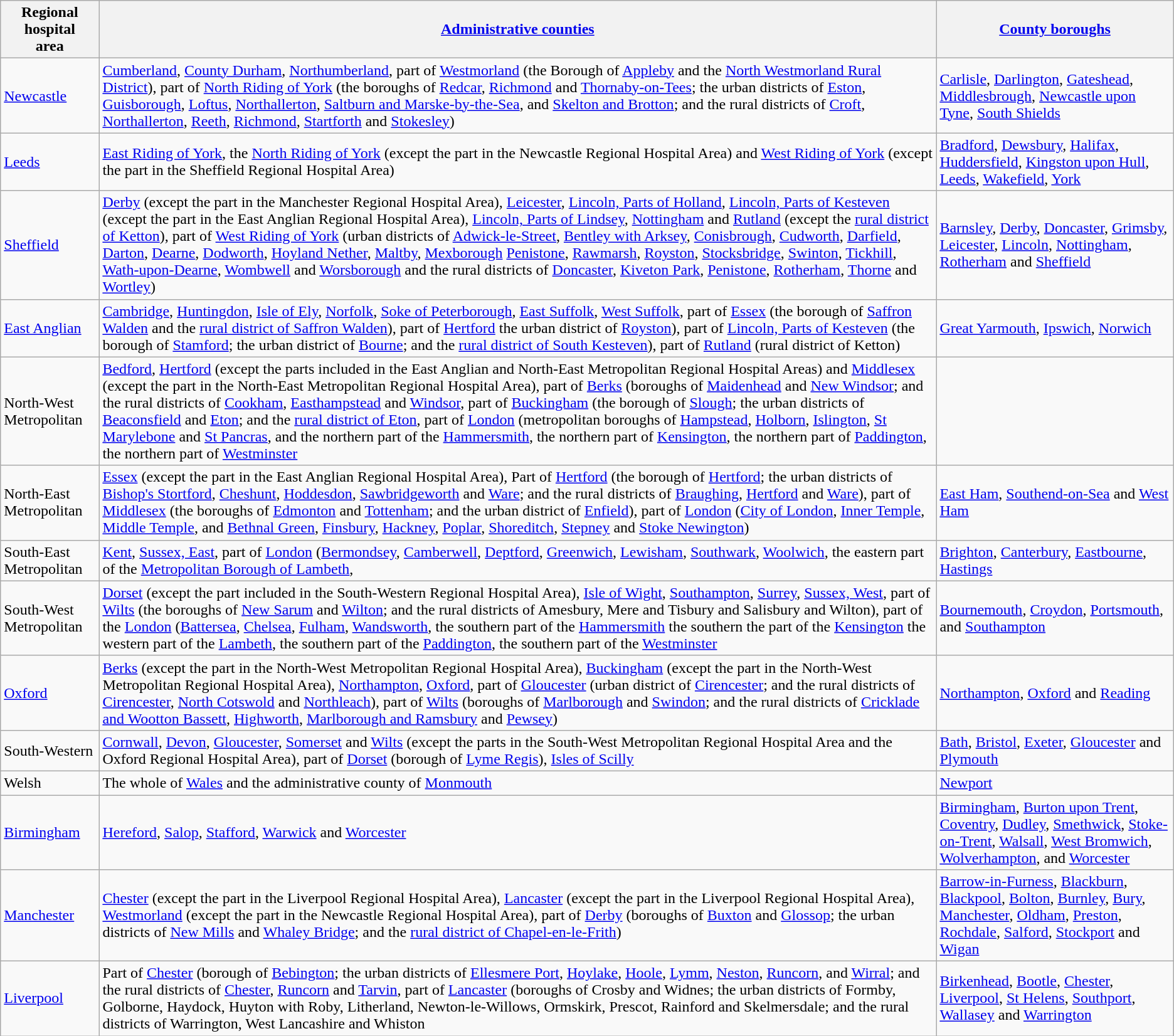<table class="wikitable">
<tr>
<th>Regional <br>hospital <br>area</th>
<th><a href='#'>Administrative counties</a></th>
<th><a href='#'>County boroughs</a></th>
</tr>
<tr>
<td><a href='#'>Newcastle</a></td>
<td><a href='#'>Cumberland</a>, <a href='#'>County Durham</a>, <a href='#'>Northumberland</a>, part of <a href='#'>Westmorland</a> (the Borough of <a href='#'>Appleby</a> and the <a href='#'>North Westmorland Rural District</a>), part of <a href='#'>North Riding of York</a> (the boroughs of <a href='#'>Redcar</a>, <a href='#'>Richmond</a> and <a href='#'>Thornaby-on-Tees</a>; the urban districts of <a href='#'>Eston</a>, <a href='#'>Guisborough</a>, <a href='#'>Loftus</a>, <a href='#'>Northallerton</a>, <a href='#'>Saltburn and Marske-by-the-Sea</a>, and <a href='#'>Skelton and Brotton</a>; and the rural districts of <a href='#'>Croft</a>, <a href='#'>Northallerton</a>, <a href='#'>Reeth</a>, <a href='#'>Richmond</a>, <a href='#'>Startforth</a> and <a href='#'>Stokesley</a>)</td>
<td><a href='#'>Carlisle</a>, <a href='#'>Darlington</a>, <a href='#'>Gateshead</a>, <a href='#'>Middlesbrough</a>, <a href='#'>Newcastle upon Tyne</a>, <a href='#'>South Shields</a></td>
</tr>
<tr>
<td><a href='#'>Leeds</a></td>
<td><a href='#'>East Riding of York</a>, the <a href='#'>North Riding of York</a> (except the part in the Newcastle Regional Hospital Area) and <a href='#'>West Riding of York</a> (except the part in the Sheffield Regional Hospital Area)</td>
<td><a href='#'>Bradford</a>, <a href='#'>Dewsbury</a>, <a href='#'>Halifax</a>, <a href='#'>Huddersfield</a>, <a href='#'>Kingston upon Hull</a>, <a href='#'>Leeds</a>, <a href='#'>Wakefield</a>, <a href='#'>York</a></td>
</tr>
<tr>
<td><a href='#'>Sheffield</a></td>
<td><a href='#'>Derby</a> (except the part  in the Manchester Regional Hospital Area), <a href='#'>Leicester</a>, <a href='#'>Lincoln, Parts of Holland</a>, <a href='#'>Lincoln, Parts of Kesteven</a> (except the part in the East Anglian Regional Hospital Area), <a href='#'>Lincoln, Parts of Lindsey</a>, <a href='#'>Nottingham</a> and <a href='#'>Rutland</a> (except the <a href='#'>rural district of Ketton</a>), part of <a href='#'>West Riding of York</a> (urban districts of <a href='#'>Adwick-le-Street</a>, <a href='#'>Bentley with Arksey</a>, <a href='#'>Conisbrough</a>, <a href='#'>Cudworth</a>, <a href='#'>Darfield</a>, <a href='#'>Darton</a>, <a href='#'>Dearne</a>, <a href='#'>Dodworth</a>, <a href='#'>Hoyland Nether</a>, <a href='#'>Maltby</a>, <a href='#'>Mexborough</a> <a href='#'>Penistone</a>, <a href='#'>Rawmarsh</a>, <a href='#'>Royston</a>, <a href='#'>Stocksbridge</a>, <a href='#'>Swinton</a>, <a href='#'>Tickhill</a>, <a href='#'>Wath-upon-Dearne</a>, <a href='#'>Wombwell</a> and <a href='#'>Worsborough</a> and the rural districts of <a href='#'>Doncaster</a>, <a href='#'>Kiveton Park</a>, <a href='#'>Penistone</a>, <a href='#'>Rotherham</a>, <a href='#'>Thorne</a> and <a href='#'>Wortley</a>)</td>
<td><a href='#'>Barnsley</a>, <a href='#'>Derby</a>, <a href='#'>Doncaster</a>, <a href='#'>Grimsby</a>, <a href='#'>Leicester</a>, <a href='#'>Lincoln</a>, <a href='#'>Nottingham</a>, <a href='#'>Rotherham</a> and <a href='#'>Sheffield</a></td>
</tr>
<tr>
<td><a href='#'>East Anglian</a></td>
<td><a href='#'>Cambridge</a>, <a href='#'>Huntingdon</a>, <a href='#'>Isle of Ely</a>, <a href='#'>Norfolk</a>, <a href='#'>Soke of Peterborough</a>, <a href='#'>East Suffolk</a>, <a href='#'>West Suffolk</a>, part of <a href='#'>Essex</a> (the borough of <a href='#'>Saffron Walden</a> and the <a href='#'>rural district of Saffron Walden</a>), part of <a href='#'>Hertford</a> the urban district of <a href='#'>Royston</a>), part of <a href='#'>Lincoln, Parts of Kesteven</a> (the borough of <a href='#'>Stamford</a>; the urban district of <a href='#'>Bourne</a>; and the <a href='#'>rural district of South Kesteven</a>), part of <a href='#'>Rutland</a> (rural district of Ketton)</td>
<td><a href='#'>Great Yarmouth</a>, <a href='#'>Ipswich</a>, <a href='#'>Norwich</a></td>
</tr>
<tr>
<td>North-West Metropolitan</td>
<td><a href='#'>Bedford</a>, <a href='#'>Hertford</a> (except the parts included in the East Anglian and North-East Metropolitan Regional Hospital Areas) and <a href='#'>Middlesex</a> (except the part in the North-East Metropolitan Regional Hospital Area), part of <a href='#'>Berks</a> (boroughs of <a href='#'>Maidenhead</a> and <a href='#'>New Windsor</a>; and the rural districts of <a href='#'>Cookham</a>, <a href='#'>Easthampstead</a> and <a href='#'>Windsor</a>, part of <a href='#'>Buckingham</a> (the borough of <a href='#'>Slough</a>; the urban districts of <a href='#'>Beaconsfield</a> and <a href='#'>Eton</a>; and the <a href='#'>rural district of Eton</a>, part of <a href='#'>London</a> (metropolitan boroughs of <a href='#'>Hampstead</a>, <a href='#'>Holborn</a>, <a href='#'>Islington</a>, <a href='#'>St Marylebone</a> and <a href='#'>St Pancras</a>, and the northern part of the <a href='#'>Hammersmith</a>, the northern part of <a href='#'>Kensington</a>, the northern part of <a href='#'>Paddington</a>, the northern part of <a href='#'>Westminster</a></td>
<td></td>
</tr>
<tr>
<td>North-East Metropolitan</td>
<td><a href='#'>Essex</a> (except the part in the East Anglian Regional Hospital Area), Part of <a href='#'>Hertford</a> (the borough of <a href='#'>Hertford</a>; the urban districts of <a href='#'>Bishop's Stortford</a>, <a href='#'>Cheshunt</a>, <a href='#'>Hoddesdon</a>, <a href='#'>Sawbridgeworth</a> and <a href='#'>Ware</a>; and the rural districts of <a href='#'>Braughing</a>, <a href='#'>Hertford</a> and <a href='#'>Ware</a>), part of <a href='#'>Middlesex</a> (the boroughs of <a href='#'>Edmonton</a> and <a href='#'>Tottenham</a>; and the urban district of <a href='#'>Enfield</a>), part of <a href='#'>London</a> (<a href='#'>City of London</a>, <a href='#'>Inner Temple</a>, <a href='#'>Middle Temple</a>, and <a href='#'>Bethnal Green</a>, <a href='#'>Finsbury</a>, <a href='#'>Hackney</a>, <a href='#'>Poplar</a>, <a href='#'>Shoreditch</a>, <a href='#'>Stepney</a> and <a href='#'>Stoke Newington</a>)</td>
<td><a href='#'>East Ham</a>, <a href='#'>Southend-on-Sea</a> and <a href='#'>West Ham</a></td>
</tr>
<tr>
<td>South-East Metropolitan</td>
<td><a href='#'>Kent</a>, <a href='#'>Sussex, East</a>, part of <a href='#'>London</a> (<a href='#'>Bermondsey</a>,  <a href='#'>Camberwell</a>, <a href='#'>Deptford</a>, <a href='#'>Greenwich</a>, <a href='#'>Lewisham</a>, <a href='#'>Southwark</a>, <a href='#'>Woolwich</a>, the eastern part of the <a href='#'>Metropolitan Borough of Lambeth</a>,</td>
<td><a href='#'>Brighton</a>, <a href='#'>Canterbury</a>, <a href='#'>Eastbourne</a>, <a href='#'>Hastings</a></td>
</tr>
<tr>
<td>South-West Metropolitan</td>
<td><a href='#'>Dorset</a> (except the part included in the South-Western Regional Hospital Area), <a href='#'>Isle of Wight</a>, <a href='#'>Southampton</a>, <a href='#'>Surrey</a>, <a href='#'>Sussex, West</a>, part of <a href='#'>Wilts</a> (the boroughs of <a href='#'>New Sarum</a> and <a href='#'>Wilton</a>; and the rural districts of Amesbury, Mere and Tisbury and Salisbury and Wilton), part of the <a href='#'>London</a> (<a href='#'>Battersea</a>, <a href='#'>Chelsea</a>, <a href='#'>Fulham</a>, <a href='#'>Wandsworth</a>, the southern part of the <a href='#'>Hammersmith</a> the southern the part of the <a href='#'>Kensington</a> the western part of the <a href='#'>Lambeth</a>, the southern part of the <a href='#'>Paddington</a>, the southern part of the <a href='#'>Westminster</a></td>
<td><a href='#'>Bournemouth</a>, <a href='#'>Croydon</a>, <a href='#'>Portsmouth</a>, and <a href='#'>Southampton</a></td>
</tr>
<tr>
<td><a href='#'>Oxford</a></td>
<td><a href='#'>Berks</a> (except the part in the North-West Metropolitan Regional Hospital Area), <a href='#'>Buckingham</a> (except the part in the North-West Metropolitan Regional Hospital Area), <a href='#'>Northampton</a>, <a href='#'>Oxford</a>, part of <a href='#'>Gloucester</a> (urban district of <a href='#'>Cirencester</a>; and the rural districts of <a href='#'>Cirencester</a>, <a href='#'>North Cotswold</a> and <a href='#'>Northleach</a>), part of <a href='#'>Wilts</a> (boroughs of <a href='#'>Marlborough</a> and <a href='#'>Swindon</a>; and the rural districts of <a href='#'>Cricklade and Wootton Bassett</a>, <a href='#'>Highworth</a>, <a href='#'>Marlborough and Ramsbury</a> and <a href='#'>Pewsey</a>)</td>
<td><a href='#'>Northampton</a>, <a href='#'>Oxford</a> and <a href='#'>Reading</a></td>
</tr>
<tr>
<td>South-Western</td>
<td><a href='#'>Cornwall</a>, <a href='#'>Devon</a>, <a href='#'>Gloucester</a>, <a href='#'>Somerset</a> and <a href='#'>Wilts</a> (except the parts in the South-West Metropolitan Regional Hospital Area and the Oxford Regional Hospital Area), part of <a href='#'>Dorset</a> (borough of <a href='#'>Lyme Regis</a>), <a href='#'>Isles of Scilly</a></td>
<td><a href='#'>Bath</a>, <a href='#'>Bristol</a>, <a href='#'>Exeter</a>, <a href='#'>Gloucester</a> and <a href='#'>Plymouth</a></td>
</tr>
<tr>
<td>Welsh</td>
<td>The whole of <a href='#'>Wales</a> and the administrative county of <a href='#'>Monmouth</a></td>
<td><a href='#'>Newport</a></td>
</tr>
<tr>
<td><a href='#'>Birmingham</a></td>
<td><a href='#'>Hereford</a>, <a href='#'>Salop</a>, <a href='#'>Stafford</a>, <a href='#'>Warwick</a> and <a href='#'>Worcester</a></td>
<td><a href='#'>Birmingham</a>, <a href='#'>Burton upon Trent</a>, <a href='#'>Coventry</a>, <a href='#'>Dudley</a>, <a href='#'>Smethwick</a>, <a href='#'>Stoke-on-Trent</a>, <a href='#'>Walsall</a>, <a href='#'>West Bromwich</a>, <a href='#'>Wolverhampton</a>, and <a href='#'>Worcester</a></td>
</tr>
<tr>
<td><a href='#'>Manchester</a></td>
<td><a href='#'>Chester</a> (except the part in the Liverpool Regional Hospital Area), <a href='#'>Lancaster</a> (except the part in the Liverpool Regional Hospital Area), <a href='#'>Westmorland</a> (except the part in the Newcastle Regional Hospital Area), part of <a href='#'>Derby</a> (boroughs of <a href='#'>Buxton</a> and <a href='#'>Glossop</a>; the urban districts of <a href='#'>New Mills</a> and <a href='#'>Whaley Bridge</a>; and the <a href='#'>rural district of Chapel-en-le-Frith</a>)</td>
<td><a href='#'>Barrow-in-Furness</a>, <a href='#'>Blackburn</a>, <a href='#'>Blackpool</a>, <a href='#'>Bolton</a>, <a href='#'>Burnley</a>, <a href='#'>Bury</a>, <a href='#'>Manchester</a>, <a href='#'>Oldham</a>, <a href='#'>Preston</a>, <a href='#'>Rochdale</a>, <a href='#'>Salford</a>, <a href='#'>Stockport</a> and <a href='#'>Wigan</a></td>
</tr>
<tr>
<td><a href='#'>Liverpool</a></td>
<td>Part of <a href='#'>Chester</a> (borough of <a href='#'>Bebington</a>; the urban districts of <a href='#'>Ellesmere Port</a>, <a href='#'>Hoylake</a>, <a href='#'>Hoole</a>, <a href='#'>Lymm</a>, <a href='#'>Neston</a>, <a href='#'>Runcorn</a>, and <a href='#'>Wirral</a>; and the rural districts of <a href='#'>Chester</a>, <a href='#'>Runcorn</a> and <a href='#'>Tarvin</a>, part of <a href='#'>Lancaster</a> (boroughs of Crosby and Widnes; the urban districts of Formby, Golborne, Haydock, Huyton with Roby, Litherland, Newton-le-Willows, Ormskirk, Prescot, Rainford and Skelmersdale; and the rural districts of Warrington, West Lancashire and Whiston</td>
<td><a href='#'>Birkenhead</a>, <a href='#'>Bootle</a>, <a href='#'>Chester</a>, <a href='#'>Liverpool</a>, <a href='#'>St Helens</a>, <a href='#'>Southport</a>, <a href='#'>Wallasey</a> and <a href='#'>Warrington</a></td>
</tr>
</table>
